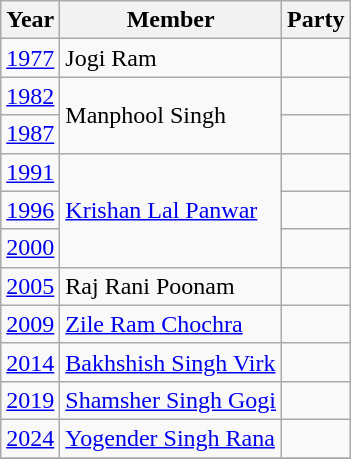<table class="wikitable">
<tr>
<th>Year</th>
<th>Member</th>
<th colspan=2>Party</th>
</tr>
<tr>
<td><a href='#'>1977</a></td>
<td>Jogi Ram</td>
<td></td>
</tr>
<tr>
<td><a href='#'>1982</a></td>
<td rowspan=2>Manphool Singh</td>
<td></td>
</tr>
<tr>
<td><a href='#'>1987</a></td>
</tr>
<tr>
<td><a href='#'>1991</a></td>
<td rowspan=3><a href='#'>Krishan Lal Panwar</a></td>
<td></td>
</tr>
<tr>
<td><a href='#'>1996</a></td>
<td></td>
</tr>
<tr>
<td><a href='#'>2000</a></td>
<td></td>
</tr>
<tr>
<td><a href='#'>2005</a></td>
<td>Raj Rani Poonam</td>
<td></td>
</tr>
<tr>
<td><a href='#'>2009</a></td>
<td><a href='#'>Zile Ram Chochra</a></td>
<td></td>
</tr>
<tr>
<td><a href='#'>2014</a></td>
<td><a href='#'>Bakhshish Singh Virk</a></td>
<td></td>
</tr>
<tr>
<td><a href='#'>2019</a></td>
<td><a href='#'>Shamsher Singh Gogi</a></td>
<td></td>
</tr>
<tr>
<td><a href='#'>2024</a></td>
<td><a href='#'>Yogender Singh Rana</a></td>
<td></td>
</tr>
<tr>
</tr>
</table>
